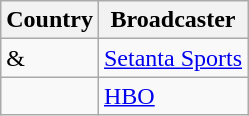<table class="wikitable">
<tr>
<th align=center>Country</th>
<th align=center>Broadcaster</th>
</tr>
<tr>
<td> & </td>
<td><a href='#'>Setanta Sports</a></td>
</tr>
<tr>
<td></td>
<td><a href='#'>HBO</a></td>
</tr>
</table>
